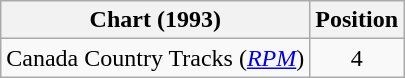<table class="wikitable sortable">
<tr>
<th scope="col">Chart (1993)</th>
<th scope="col">Position</th>
</tr>
<tr>
<td>Canada Country Tracks (<em><a href='#'>RPM</a></em>)</td>
<td align="center">4</td>
</tr>
</table>
